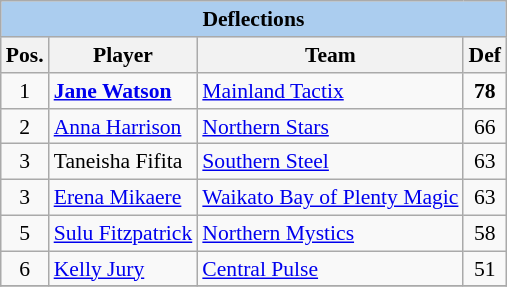<table class="wikitable"  style="float:left; font-size:90%;">
<tr>
<th colspan=4 style=background:#ABCDEF>Deflections</th>
</tr>
<tr>
<th>Pos.</th>
<th>Player</th>
<th>Team</th>
<th>Def</th>
</tr>
<tr>
<td align=center>1</td>
<td><strong><a href='#'>Jane Watson</a></strong></td>
<td><a href='#'>Mainland Tactix</a></td>
<td align=center><strong>78 </strong></td>
</tr>
<tr>
<td align=center>2</td>
<td><a href='#'>Anna Harrison</a></td>
<td><a href='#'>Northern Stars</a></td>
<td align=center>66</td>
</tr>
<tr>
<td align=center>3</td>
<td>Taneisha Fifita</td>
<td><a href='#'>Southern Steel</a></td>
<td align=center>63</td>
</tr>
<tr>
<td align=center>3</td>
<td><a href='#'>Erena Mikaere</a></td>
<td><a href='#'>Waikato Bay of Plenty Magic</a></td>
<td align=center>63</td>
</tr>
<tr>
<td align=center>5</td>
<td><a href='#'>Sulu Fitzpatrick</a></td>
<td><a href='#'>Northern Mystics</a></td>
<td align=center>58</td>
</tr>
<tr>
<td align=center>6</td>
<td><a href='#'>Kelly Jury</a></td>
<td><a href='#'>Central Pulse</a></td>
<td align=center>51</td>
</tr>
<tr>
</tr>
</table>
